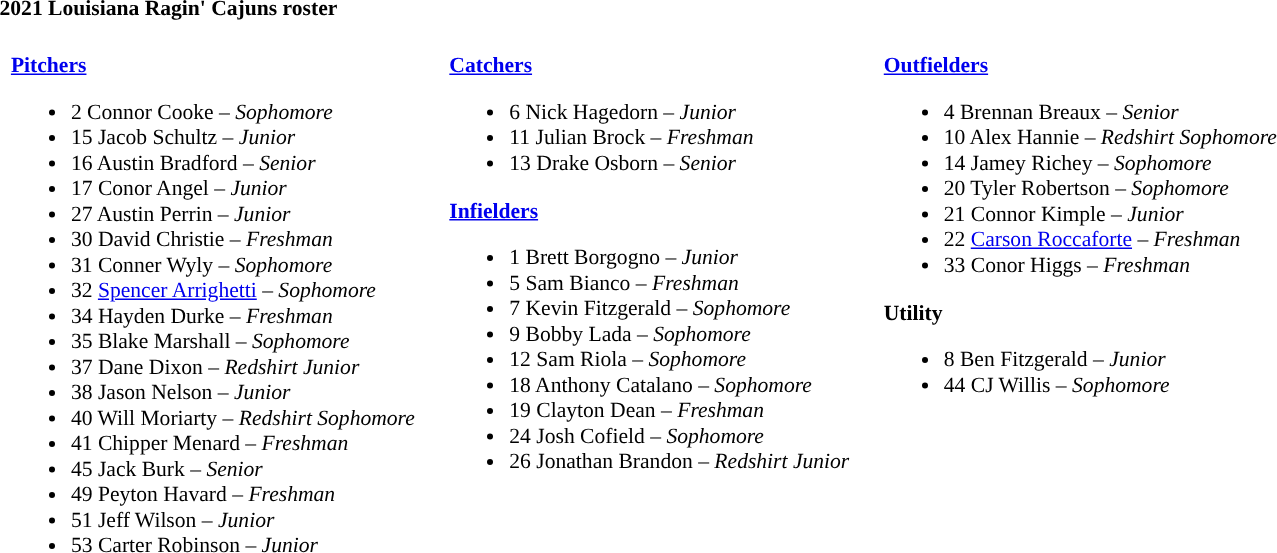<table class="toccolours" style="text-align: left; font-size:90%;">
<tr>
<th colspan="9">2021 Louisiana Ragin' Cajuns roster</th>
</tr>
<tr>
<td width="03"> </td>
<td valign="top"><br><strong><a href='#'>Pitchers</a></strong><ul><li>2 Connor Cooke – <em>Sophomore</em></li><li>15 Jacob Schultz – <em>Junior</em></li><li>16 Austin Bradford – <em>Senior</em></li><li>17 Conor Angel – <em>Junior</em></li><li>27 Austin Perrin – <em>Junior</em></li><li>30 David Christie – <em>Freshman</em></li><li>31 Conner Wyly – <em>Sophomore</em></li><li>32 <a href='#'>Spencer Arrighetti</a> – <em>Sophomore</em></li><li>34 Hayden Durke – <em>Freshman</em></li><li>35 Blake Marshall – <em>Sophomore</em></li><li>37 Dane Dixon – <em>Redshirt Junior</em></li><li>38 Jason Nelson – <em>Junior</em></li><li>40 Will Moriarty – <em>Redshirt Sophomore</em></li><li>41 Chipper Menard – <em>Freshman</em></li><li>45 Jack Burk – <em>Senior</em></li><li>49 Peyton Havard – <em>Freshman</em></li><li>51 Jeff Wilson – <em>Junior</em></li><li>53 Carter Robinson – <em>Junior</em></li></ul></td>
<td width="15"> </td>
<td valign="top"><br><strong><a href='#'>Catchers</a></strong><ul><li>6 Nick Hagedorn – <em>Junior</em></li><li>11 Julian Brock – <em>Freshman</em></li><li>13 Drake Osborn – <em>Senior</em></li></ul><strong><a href='#'>Infielders</a></strong><ul><li>1 Brett Borgogno – <em>Junior</em></li><li>5 Sam Bianco – <em>Freshman</em></li><li>7 Kevin Fitzgerald – <em>Sophomore</em></li><li>9 Bobby Lada – <em>Sophomore</em></li><li>12 Sam Riola – <em>Sophomore</em></li><li>18 Anthony Catalano – <em>Sophomore</em></li><li>19 Clayton Dean – <em>Freshman</em></li><li>24 Josh Cofield – <em>Sophomore</em></li><li>26 Jonathan Brandon – <em>Redshirt Junior</em></li></ul></td>
<td width="15"> </td>
<td valign="top"><br><strong><a href='#'>Outfielders</a></strong><ul><li>4 Brennan Breaux – <em>Senior</em></li><li>10 Alex Hannie – <em>Redshirt Sophomore</em></li><li>14 Jamey Richey – <em>Sophomore</em></li><li>20 Tyler Robertson – <em>Sophomore</em></li><li>21 Connor Kimple – <em>Junior</em></li><li>22 <a href='#'>Carson Roccaforte</a> – <em>Freshman</em></li><li>33 Conor Higgs – <em>Freshman</em></li></ul><strong>Utility</strong><ul><li>8 Ben Fitzgerald – <em>Junior</em></li><li>44 CJ Willis – <em>Sophomore</em></li></ul></td>
</tr>
</table>
